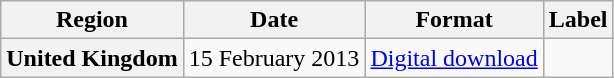<table class="wikitable plainrowheaders">
<tr>
<th scope="col">Region</th>
<th scope="col">Date</th>
<th scope="col">Format</th>
<th scope="col">Label</th>
</tr>
<tr>
<th scope="row">United Kingdom</th>
<td>15 February 2013</td>
<td><a href='#'>Digital download</a></td>
<td></td>
</tr>
</table>
